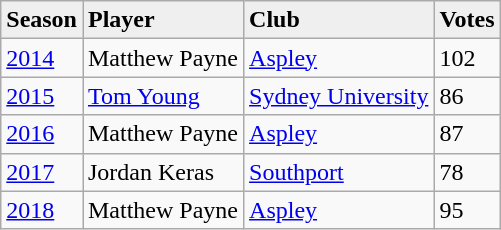<table class="wikitable">
<tr style="background:#efefef;">
<td><strong>Season</strong></td>
<td><strong>Player</strong></td>
<td><strong>Club</strong></td>
<td><strong>Votes</strong></td>
</tr>
<tr>
<td><a href='#'>2014</a></td>
<td>Matthew Payne</td>
<td><a href='#'>Aspley</a></td>
<td>102</td>
</tr>
<tr>
<td><a href='#'>2015</a></td>
<td><a href='#'>Tom Young</a></td>
<td><a href='#'>Sydney University</a></td>
<td>86</td>
</tr>
<tr>
<td><a href='#'>2016</a></td>
<td>Matthew Payne</td>
<td><a href='#'>Aspley</a></td>
<td>87</td>
</tr>
<tr>
<td><a href='#'>2017</a></td>
<td>Jordan Keras</td>
<td><a href='#'>Southport</a></td>
<td>78</td>
</tr>
<tr>
<td><a href='#'>2018</a></td>
<td>Matthew Payne</td>
<td><a href='#'>Aspley</a></td>
<td>95</td>
</tr>
</table>
